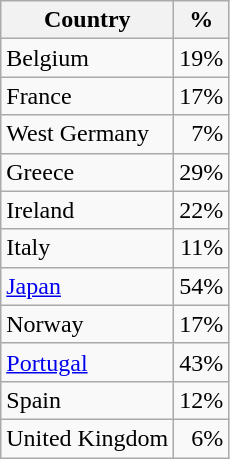<table class="wikitable sortable" style="text-align: right;">
<tr>
<th>Country</th>
<th>%</th>
</tr>
<tr>
<td style="text-align:left;">Belgium</td>
<td>19%</td>
</tr>
<tr>
<td style="text-align:left;">France</td>
<td>17%</td>
</tr>
<tr>
<td style="text-align:left;">West Germany</td>
<td>7%</td>
</tr>
<tr>
<td style="text-align:left;">Greece</td>
<td>29%</td>
</tr>
<tr>
<td style="text-align:left;">Ireland</td>
<td>22%</td>
</tr>
<tr>
<td style="text-align:left;">Italy</td>
<td>11%</td>
</tr>
<tr>
<td style="text-align:left;"><a href='#'>Japan</a></td>
<td>54%</td>
</tr>
<tr>
<td style="text-align:left;">Norway</td>
<td>17%</td>
</tr>
<tr>
<td style="text-align:left;"><a href='#'>Portugal</a></td>
<td>43%</td>
</tr>
<tr>
<td style="text-align:left;">Spain</td>
<td>12%</td>
</tr>
<tr>
<td style="text-align:left;">United Kingdom</td>
<td>6%</td>
</tr>
</table>
